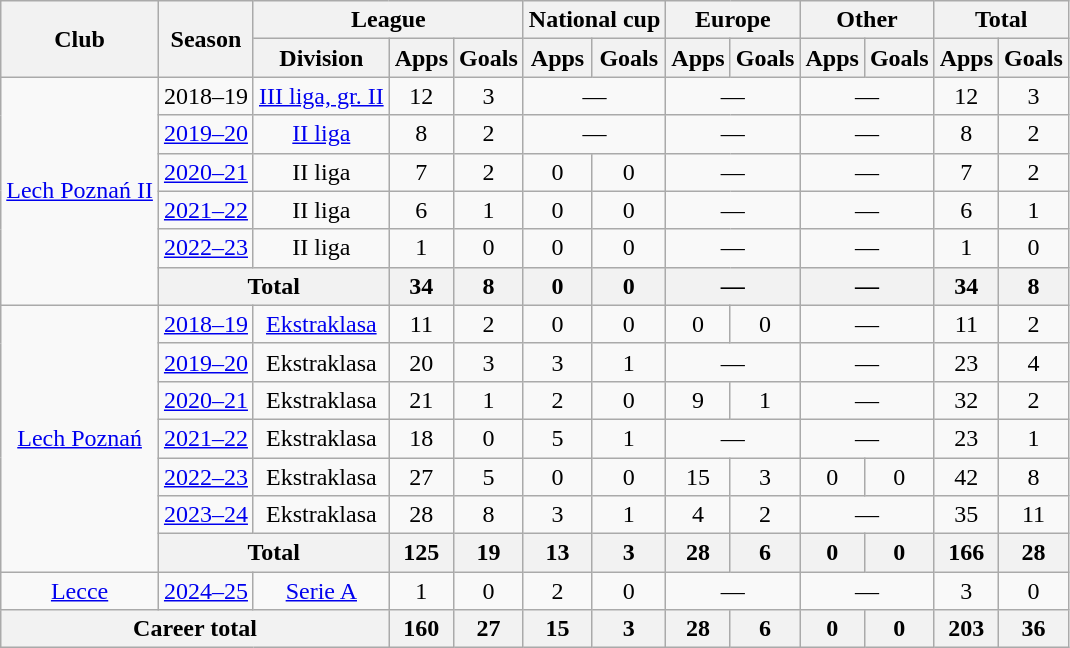<table class="wikitable" style="text-align: center;">
<tr>
<th rowspan="2">Club</th>
<th rowspan="2">Season</th>
<th colspan="3">League</th>
<th colspan="2">National cup</th>
<th colspan="2">Europe</th>
<th colspan="2">Other</th>
<th colspan="2">Total</th>
</tr>
<tr>
<th>Division</th>
<th>Apps</th>
<th>Goals</th>
<th>Apps</th>
<th>Goals</th>
<th>Apps</th>
<th>Goals</th>
<th>Apps</th>
<th>Goals</th>
<th>Apps</th>
<th>Goals</th>
</tr>
<tr>
<td rowspan="6"><a href='#'>Lech Poznań II</a></td>
<td>2018–19</td>
<td rowspan="1"><a href='#'>III liga, gr. II</a></td>
<td>12</td>
<td>3</td>
<td colspan="2">—</td>
<td colspan="2">—</td>
<td colspan="2">—</td>
<td>12</td>
<td>3</td>
</tr>
<tr>
<td><a href='#'>2019–20</a></td>
<td><a href='#'>II liga</a></td>
<td>8</td>
<td>2</td>
<td colspan="2">—</td>
<td colspan="2">—</td>
<td colspan="2">—</td>
<td>8</td>
<td>2</td>
</tr>
<tr>
<td><a href='#'>2020–21</a></td>
<td>II liga</td>
<td>7</td>
<td>2</td>
<td>0</td>
<td>0</td>
<td colspan="2">—</td>
<td colspan="2">—</td>
<td>7</td>
<td>2</td>
</tr>
<tr>
<td><a href='#'>2021–22</a></td>
<td>II liga</td>
<td>6</td>
<td>1</td>
<td>0</td>
<td>0</td>
<td colspan="2">—</td>
<td colspan="2">—</td>
<td>6</td>
<td>1</td>
</tr>
<tr>
<td><a href='#'>2022–23</a></td>
<td>II liga</td>
<td>1</td>
<td>0</td>
<td>0</td>
<td>0</td>
<td colspan="2">—</td>
<td colspan="2">—</td>
<td>1</td>
<td>0</td>
</tr>
<tr>
<th colspan="2">Total</th>
<th>34</th>
<th>8</th>
<th>0</th>
<th>0</th>
<th colspan="2">—</th>
<th colspan="2">—</th>
<th>34</th>
<th>8</th>
</tr>
<tr>
<td rowspan="7"><a href='#'>Lech Poznań</a></td>
<td><a href='#'>2018–19</a></td>
<td><a href='#'>Ekstraklasa</a></td>
<td>11</td>
<td>2</td>
<td>0</td>
<td>0</td>
<td>0</td>
<td>0</td>
<td colspan="2">—</td>
<td>11</td>
<td>2</td>
</tr>
<tr>
<td><a href='#'>2019–20</a></td>
<td>Ekstraklasa</td>
<td>20</td>
<td>3</td>
<td>3</td>
<td>1</td>
<td colspan="2">—</td>
<td colspan="2">—</td>
<td>23</td>
<td>4</td>
</tr>
<tr>
<td><a href='#'>2020–21</a></td>
<td>Ekstraklasa</td>
<td>21</td>
<td>1</td>
<td>2</td>
<td>0</td>
<td>9</td>
<td>1</td>
<td colspan="2">—</td>
<td>32</td>
<td>2</td>
</tr>
<tr>
<td><a href='#'>2021–22</a></td>
<td>Ekstraklasa</td>
<td>18</td>
<td>0</td>
<td>5</td>
<td>1</td>
<td colspan="2">—</td>
<td colspan="2">—</td>
<td>23</td>
<td>1</td>
</tr>
<tr>
<td><a href='#'>2022–23</a></td>
<td>Ekstraklasa</td>
<td>27</td>
<td>5</td>
<td>0</td>
<td>0</td>
<td>15</td>
<td>3</td>
<td>0</td>
<td>0</td>
<td>42</td>
<td>8</td>
</tr>
<tr>
<td><a href='#'>2023–24</a></td>
<td>Ekstraklasa</td>
<td>28</td>
<td>8</td>
<td>3</td>
<td>1</td>
<td>4</td>
<td>2</td>
<td colspan="2">—</td>
<td>35</td>
<td>11</td>
</tr>
<tr>
<th colspan="2">Total</th>
<th>125</th>
<th>19</th>
<th>13</th>
<th>3</th>
<th>28</th>
<th>6</th>
<th>0</th>
<th>0</th>
<th>166</th>
<th>28</th>
</tr>
<tr>
<td><a href='#'>Lecce</a></td>
<td><a href='#'>2024–25</a></td>
<td><a href='#'>Serie A</a></td>
<td>1</td>
<td>0</td>
<td>2</td>
<td>0</td>
<td colspan="2">—</td>
<td colspan="2">—</td>
<td>3</td>
<td>0</td>
</tr>
<tr>
<th colspan="3">Career total</th>
<th>160</th>
<th>27</th>
<th>15</th>
<th>3</th>
<th>28</th>
<th>6</th>
<th>0</th>
<th>0</th>
<th>203</th>
<th>36</th>
</tr>
</table>
